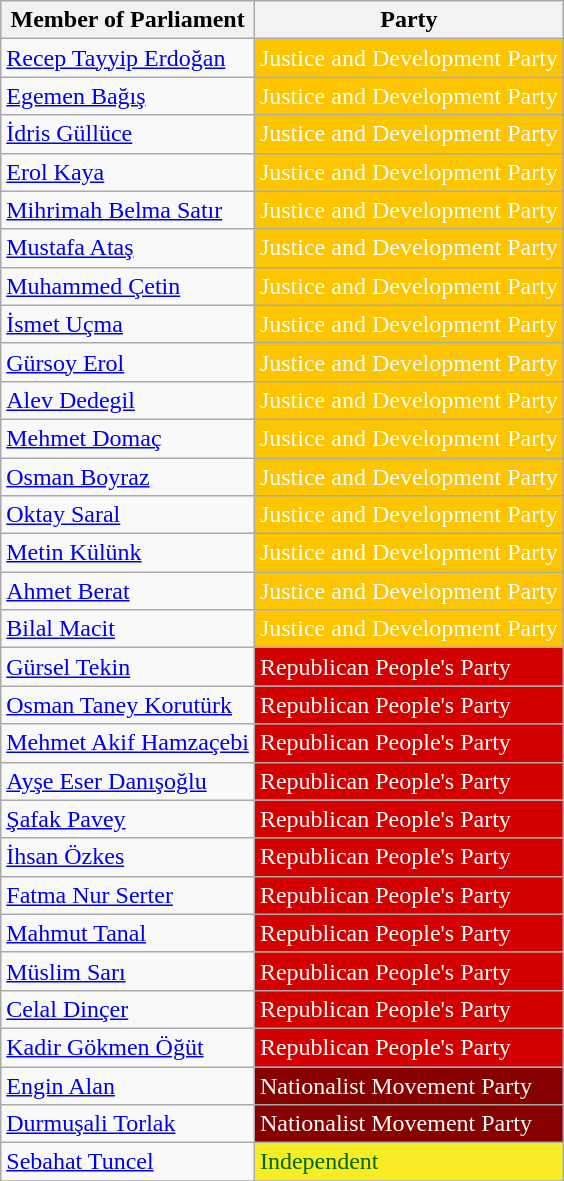<table class="wikitable">
<tr>
<th>Member of Parliament</th>
<th>Party</th>
</tr>
<tr>
<td><a href='#'>Recep Tayyip Erdoğan</a></td>
<td style="background:#FDC400; color:white">Justice and Development Party</td>
</tr>
<tr>
<td><a href='#'>Egemen Bağış</a></td>
<td style="background:#FDC400; color:white">Justice and Development Party</td>
</tr>
<tr>
<td><a href='#'>İdris Güllüce</a></td>
<td style="background:#FDC400; color:white">Justice and Development Party</td>
</tr>
<tr>
<td><a href='#'>Erol Kaya</a></td>
<td style="background:#FDC400; color:white">Justice and Development Party</td>
</tr>
<tr>
<td><a href='#'>Mihrimah Belma Satır</a></td>
<td style="background:#FDC400; color:white">Justice and Development Party</td>
</tr>
<tr>
<td><a href='#'>Mustafa Ataş</a></td>
<td style="background:#FDC400; color:white">Justice and Development Party</td>
</tr>
<tr>
<td><a href='#'>Muhammed Çetin</a></td>
<td style="background:#FDC400; color:white">Justice and Development Party</td>
</tr>
<tr>
<td><a href='#'>İsmet Uçma</a></td>
<td style="background:#FDC400; color:white">Justice and Development Party</td>
</tr>
<tr>
<td><a href='#'>Gürsoy Erol</a></td>
<td style="background:#FDC400; color:white">Justice and Development Party</td>
</tr>
<tr>
<td><a href='#'>Alev Dedegil</a></td>
<td style="background:#FDC400; color:white">Justice and Development Party</td>
</tr>
<tr>
<td><a href='#'>Mehmet Domaç</a></td>
<td style="background:#FDC400; color:white">Justice and Development Party</td>
</tr>
<tr>
<td><a href='#'>Osman Boyraz</a></td>
<td style="background:#FDC400; color:white">Justice and Development Party</td>
</tr>
<tr>
<td><a href='#'>Oktay Saral</a></td>
<td style="background:#FDC400; color:white">Justice and Development Party</td>
</tr>
<tr>
<td><a href='#'>Metin Külünk</a></td>
<td style="background:#FDC400; color:white">Justice and Development Party</td>
</tr>
<tr>
<td><a href='#'>Ahmet Berat</a></td>
<td style="background:#FDC400; color:white">Justice and Development Party</td>
</tr>
<tr>
<td><a href='#'>Bilal Macit</a></td>
<td style="background:#FDC400; color:white">Justice and Development Party</td>
</tr>
<tr>
<td><a href='#'>Gürsel Tekin</a></td>
<td style="background:#D40000; color:white">Republican People's Party</td>
</tr>
<tr>
<td><a href='#'>Osman Taney Korutürk</a></td>
<td style="background:#D40000; color:white">Republican People's Party</td>
</tr>
<tr>
<td><a href='#'>Mehmet Akif Hamzaçebi</a></td>
<td style="background:#D40000; color:white">Republican People's Party</td>
</tr>
<tr>
<td><a href='#'>Ayşe Eser Danışoğlu</a></td>
<td style="background:#D40000; color:white">Republican People's Party</td>
</tr>
<tr>
<td><a href='#'>Şafak Pavey</a></td>
<td style="background:#D40000; color:white">Republican People's Party</td>
</tr>
<tr>
<td><a href='#'>İhsan Özkes</a></td>
<td style="background:#D40000; color:white">Republican People's Party</td>
</tr>
<tr>
<td><a href='#'>Fatma Nur Serter</a></td>
<td style="background:#D40000; color:white">Republican People's Party</td>
</tr>
<tr>
<td><a href='#'>Mahmut Tanal</a></td>
<td style="background:#D40000; color:white">Republican People's Party</td>
</tr>
<tr>
<td><a href='#'>Müslim Sarı</a></td>
<td style="background:#D40000; color:white">Republican People's Party</td>
</tr>
<tr>
<td><a href='#'>Celal Dinçer</a></td>
<td style="background:#D40000; color:white">Republican People's Party</td>
</tr>
<tr>
<td><a href='#'>Kadir Gökmen Öğüt</a></td>
<td style="background:#D40000; color:white">Republican People's Party</td>
</tr>
<tr>
<td><a href='#'>Engin Alan</a></td>
<td style="background:#870000; color:white">Nationalist Movement Party</td>
</tr>
<tr>
<td><a href='#'>Durmuşali Torlak</a></td>
<td style="background:#870000; color:white">Nationalist Movement Party</td>
</tr>
<tr>
<td><a href='#'>Sebahat Tuncel</a></td>
<td style="background:#F8EC24; color:#006600">Independent</td>
</tr>
<tr>
</tr>
</table>
